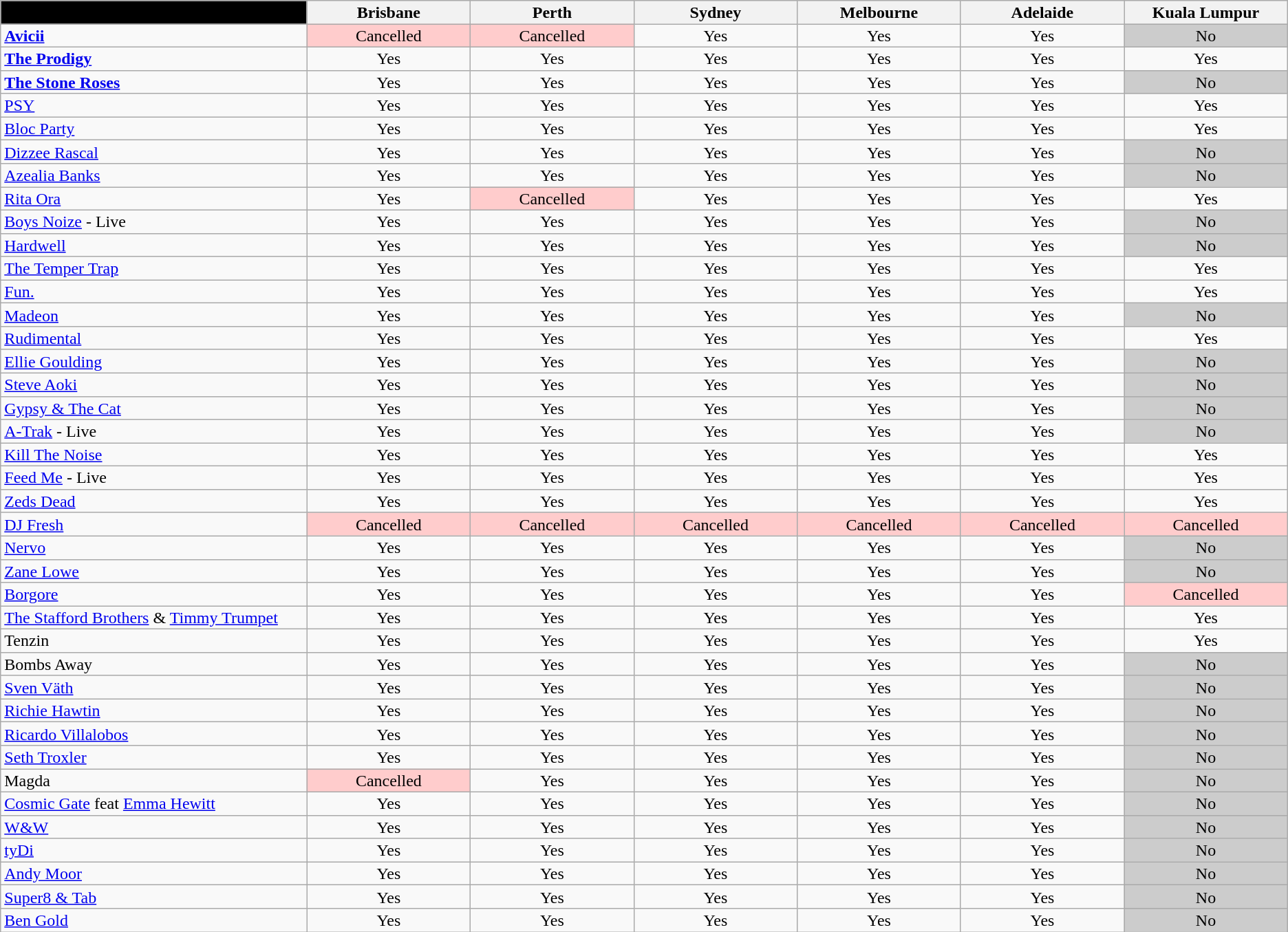<table class="wikitable sortable" style="line-height:0.95em;">
<tr>
<th style="background:#000; width:15%;"> </th>
<th width=8%>Brisbane</th>
<th width=8%>Perth</th>
<th width=8%>Sydney</th>
<th width=8%>Melbourne</th>
<th width=8%>Adelaide</th>
<th width=8%>Kuala Lumpur</th>
</tr>
<tr align=center>
<td align=left><strong><a href='#'>Avicii</a></strong></td>
<td style="background:#fcc;">Cancelled</td>
<td style="background:#fcc;">Cancelled</td>
<td>Yes</td>
<td>Yes</td>
<td>Yes</td>
<td style="background:#ccc;">No</td>
</tr>
<tr align=center>
<td align=left><strong><a href='#'>The Prodigy</a></strong></td>
<td>Yes</td>
<td>Yes</td>
<td>Yes</td>
<td>Yes</td>
<td>Yes</td>
<td>Yes</td>
</tr>
<tr align=center>
<td align=left><strong><a href='#'>The Stone Roses</a></strong></td>
<td>Yes</td>
<td>Yes</td>
<td>Yes</td>
<td>Yes</td>
<td>Yes</td>
<td style="background:#ccc;">No</td>
</tr>
<tr align=center>
<td align=left><a href='#'>PSY</a></td>
<td>Yes</td>
<td>Yes</td>
<td>Yes</td>
<td>Yes</td>
<td>Yes</td>
<td>Yes</td>
</tr>
<tr align=center>
<td align=left><a href='#'>Bloc Party</a></td>
<td>Yes</td>
<td>Yes</td>
<td>Yes</td>
<td>Yes</td>
<td>Yes</td>
<td>Yes</td>
</tr>
<tr align=center>
<td align=left><a href='#'>Dizzee Rascal</a></td>
<td>Yes</td>
<td>Yes</td>
<td>Yes</td>
<td>Yes</td>
<td>Yes</td>
<td style="background:#ccc;">No</td>
</tr>
<tr align=center>
<td align=left><a href='#'>Azealia Banks</a></td>
<td>Yes</td>
<td>Yes</td>
<td>Yes</td>
<td>Yes</td>
<td>Yes</td>
<td style="background:#ccc;">No</td>
</tr>
<tr align=center>
<td align=left><a href='#'>Rita Ora</a></td>
<td>Yes</td>
<td style="background:#fcc;">Cancelled</td>
<td>Yes</td>
<td>Yes</td>
<td>Yes</td>
<td>Yes</td>
</tr>
<tr align=center>
<td align=left><a href='#'>Boys Noize</a> - Live</td>
<td>Yes</td>
<td>Yes</td>
<td>Yes</td>
<td>Yes</td>
<td>Yes</td>
<td style="background:#ccc;">No</td>
</tr>
<tr align=center>
<td align=left><a href='#'>Hardwell</a></td>
<td>Yes</td>
<td>Yes</td>
<td>Yes</td>
<td>Yes</td>
<td>Yes</td>
<td style="background:#ccc;">No</td>
</tr>
<tr align=center>
<td align=left><a href='#'>The Temper Trap</a></td>
<td>Yes</td>
<td>Yes</td>
<td>Yes</td>
<td>Yes</td>
<td>Yes</td>
<td>Yes</td>
</tr>
<tr align=center>
<td align=left><a href='#'>Fun.</a></td>
<td>Yes</td>
<td>Yes</td>
<td>Yes</td>
<td>Yes</td>
<td>Yes</td>
<td>Yes</td>
</tr>
<tr align=center>
<td align=left><a href='#'>Madeon</a></td>
<td>Yes</td>
<td>Yes</td>
<td>Yes</td>
<td>Yes</td>
<td>Yes</td>
<td style="background:#ccc;">No</td>
</tr>
<tr align=center>
<td align=left><a href='#'>Rudimental</a></td>
<td>Yes</td>
<td>Yes</td>
<td>Yes</td>
<td>Yes</td>
<td>Yes</td>
<td>Yes</td>
</tr>
<tr align=center>
<td align=left><a href='#'>Ellie Goulding</a></td>
<td>Yes</td>
<td>Yes</td>
<td>Yes</td>
<td>Yes</td>
<td>Yes</td>
<td style="background:#ccc;">No</td>
</tr>
<tr align=center>
<td align=left><a href='#'>Steve Aoki</a></td>
<td>Yes</td>
<td>Yes</td>
<td>Yes</td>
<td>Yes</td>
<td>Yes</td>
<td style="background:#ccc;">No</td>
</tr>
<tr align=center>
<td align=left><a href='#'>Gypsy & The Cat</a></td>
<td>Yes</td>
<td>Yes</td>
<td>Yes</td>
<td>Yes</td>
<td>Yes</td>
<td style="background:#ccc;">No</td>
</tr>
<tr align=center>
<td align=left><a href='#'>A-Trak</a> - Live</td>
<td>Yes</td>
<td>Yes</td>
<td>Yes</td>
<td>Yes</td>
<td>Yes</td>
<td style="background:#ccc;">No</td>
</tr>
<tr align=center>
<td align=left><a href='#'>Kill The Noise</a></td>
<td>Yes</td>
<td>Yes</td>
<td>Yes</td>
<td>Yes</td>
<td>Yes</td>
<td>Yes</td>
</tr>
<tr align=center>
<td align=left><a href='#'>Feed Me</a> - Live</td>
<td>Yes</td>
<td>Yes</td>
<td>Yes</td>
<td>Yes</td>
<td>Yes</td>
<td>Yes</td>
</tr>
<tr align=center>
<td align=left><a href='#'>Zeds Dead</a></td>
<td>Yes</td>
<td>Yes</td>
<td>Yes</td>
<td>Yes</td>
<td>Yes</td>
<td>Yes</td>
</tr>
<tr align=center>
<td align=left><a href='#'>DJ Fresh</a></td>
<td style="background:#fcc;">Cancelled</td>
<td style="background:#fcc;">Cancelled</td>
<td style="background:#fcc;">Cancelled</td>
<td style="background:#fcc;">Cancelled</td>
<td style="background:#fcc;">Cancelled</td>
<td style="background:#fcc;">Cancelled</td>
</tr>
<tr align=center>
<td align=left><a href='#'>Nervo</a></td>
<td>Yes</td>
<td>Yes</td>
<td>Yes</td>
<td>Yes</td>
<td>Yes</td>
<td style="background:#ccc;">No</td>
</tr>
<tr align=center>
<td align=left><a href='#'>Zane Lowe</a></td>
<td>Yes</td>
<td>Yes</td>
<td>Yes</td>
<td>Yes</td>
<td>Yes</td>
<td style="background:#ccc;">No</td>
</tr>
<tr align=center>
<td align=left><a href='#'>Borgore</a></td>
<td>Yes</td>
<td>Yes</td>
<td>Yes</td>
<td>Yes</td>
<td>Yes</td>
<td style="background:#fcc;">Cancelled</td>
</tr>
<tr align=center>
<td align=left><a href='#'>The Stafford Brothers</a> & <a href='#'>Timmy Trumpet</a></td>
<td>Yes</td>
<td>Yes</td>
<td>Yes</td>
<td>Yes</td>
<td>Yes</td>
<td>Yes</td>
</tr>
<tr align=center>
<td align=left>Tenzin</td>
<td>Yes</td>
<td>Yes</td>
<td>Yes</td>
<td>Yes</td>
<td>Yes</td>
<td>Yes</td>
</tr>
<tr align=center>
<td align=left>Bombs Away</td>
<td>Yes</td>
<td>Yes</td>
<td>Yes</td>
<td>Yes</td>
<td>Yes</td>
<td style="background:#ccc;">No</td>
</tr>
<tr align=center>
<td align=left><a href='#'>Sven Väth</a></td>
<td>Yes</td>
<td>Yes</td>
<td>Yes</td>
<td>Yes</td>
<td>Yes</td>
<td style="background:#ccc;">No</td>
</tr>
<tr align=center>
<td align=left><a href='#'>Richie Hawtin</a></td>
<td>Yes</td>
<td>Yes</td>
<td>Yes</td>
<td>Yes</td>
<td>Yes</td>
<td style="background:#ccc;">No</td>
</tr>
<tr align=center>
<td align=left><a href='#'>Ricardo Villalobos</a></td>
<td>Yes</td>
<td>Yes</td>
<td>Yes</td>
<td>Yes</td>
<td>Yes</td>
<td style="background:#ccc;">No</td>
</tr>
<tr align=center>
<td align=left><a href='#'>Seth Troxler</a></td>
<td>Yes</td>
<td>Yes</td>
<td>Yes</td>
<td>Yes</td>
<td>Yes</td>
<td style="background:#ccc;">No</td>
</tr>
<tr align=center>
<td align=left>Magda</td>
<td style="background:#fcc;">Cancelled</td>
<td>Yes</td>
<td>Yes</td>
<td>Yes</td>
<td>Yes</td>
<td style="background:#ccc;">No</td>
</tr>
<tr align=center>
<td align=left><a href='#'>Cosmic Gate</a> feat <a href='#'>Emma Hewitt</a></td>
<td>Yes</td>
<td>Yes</td>
<td>Yes</td>
<td>Yes</td>
<td>Yes</td>
<td style="background:#ccc;">No</td>
</tr>
<tr align=center>
<td align=left><a href='#'>W&W</a></td>
<td>Yes</td>
<td>Yes</td>
<td>Yes</td>
<td>Yes</td>
<td>Yes</td>
<td style="background:#ccc;">No</td>
</tr>
<tr align=center>
<td align=left><a href='#'>tyDi</a></td>
<td>Yes</td>
<td>Yes</td>
<td>Yes</td>
<td>Yes</td>
<td>Yes</td>
<td style="background:#ccc;">No</td>
</tr>
<tr align=center>
<td align=left><a href='#'>Andy Moor</a></td>
<td>Yes</td>
<td>Yes</td>
<td>Yes</td>
<td>Yes</td>
<td>Yes</td>
<td style="background:#ccc;">No</td>
</tr>
<tr align=center>
<td align=left><a href='#'>Super8 & Tab</a></td>
<td>Yes</td>
<td>Yes</td>
<td>Yes</td>
<td>Yes</td>
<td>Yes</td>
<td style="background:#ccc;">No</td>
</tr>
<tr align=center>
<td align=left><a href='#'>Ben Gold</a></td>
<td>Yes</td>
<td>Yes</td>
<td>Yes</td>
<td>Yes</td>
<td>Yes</td>
<td style="background:#ccc;">No</td>
</tr>
</table>
